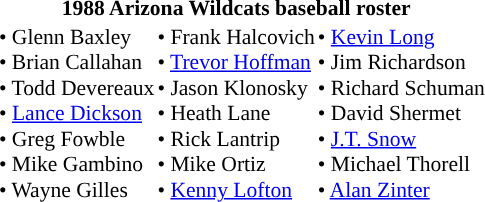<table class="toccolours" style="border-collapse:collapse; font-size:90%;">
<tr>
<th colspan="9">1988 Arizona Wildcats baseball roster</th>
</tr>
<tr>
<td width="03"> </td>
<td valign="top"></td>
<td>• Glenn Baxley<br>• Brian Callahan<br>• Todd Devereaux<br>• <a href='#'>Lance Dickson</a><br>• Greg Fowble<br>• Mike Gambino<br>• Wayne Gilles</td>
<td>• Frank Halcovich<br>• <a href='#'>Trevor Hoffman</a><br>• Jason Klonosky<br>• Heath Lane<br>• Rick Lantrip<br>• Mike Ortiz<br>• <a href='#'>Kenny Lofton</a></td>
<td>• <a href='#'>Kevin Long</a><br>• Jim Richardson<br>• Richard Schuman<br>• David Shermet<br>• <a href='#'>J.T. Snow</a><br>• Michael Thorell<br>• <a href='#'>Alan Zinter</a></td>
</tr>
</table>
